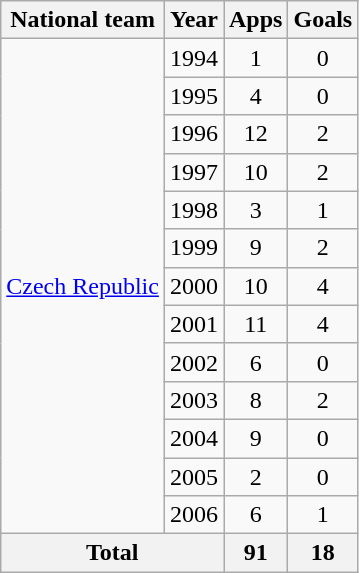<table class="wikitable" style="text-align:center">
<tr>
<th>National team</th>
<th>Year</th>
<th>Apps</th>
<th>Goals</th>
</tr>
<tr>
<td rowspan="13"><a href='#'>Czech Republic</a></td>
<td>1994</td>
<td>1</td>
<td>0</td>
</tr>
<tr>
<td>1995</td>
<td>4</td>
<td>0</td>
</tr>
<tr>
<td>1996</td>
<td>12</td>
<td>2</td>
</tr>
<tr>
<td>1997</td>
<td>10</td>
<td>2</td>
</tr>
<tr>
<td>1998</td>
<td>3</td>
<td>1</td>
</tr>
<tr>
<td>1999</td>
<td>9</td>
<td>2</td>
</tr>
<tr>
<td>2000</td>
<td>10</td>
<td>4</td>
</tr>
<tr>
<td>2001</td>
<td>11</td>
<td>4</td>
</tr>
<tr>
<td>2002</td>
<td>6</td>
<td>0</td>
</tr>
<tr>
<td>2003</td>
<td>8</td>
<td>2</td>
</tr>
<tr>
<td>2004</td>
<td>9</td>
<td>0</td>
</tr>
<tr>
<td>2005</td>
<td>2</td>
<td>0</td>
</tr>
<tr>
<td>2006</td>
<td>6</td>
<td>1</td>
</tr>
<tr>
<th colspan="2">Total</th>
<th>91</th>
<th>18</th>
</tr>
</table>
